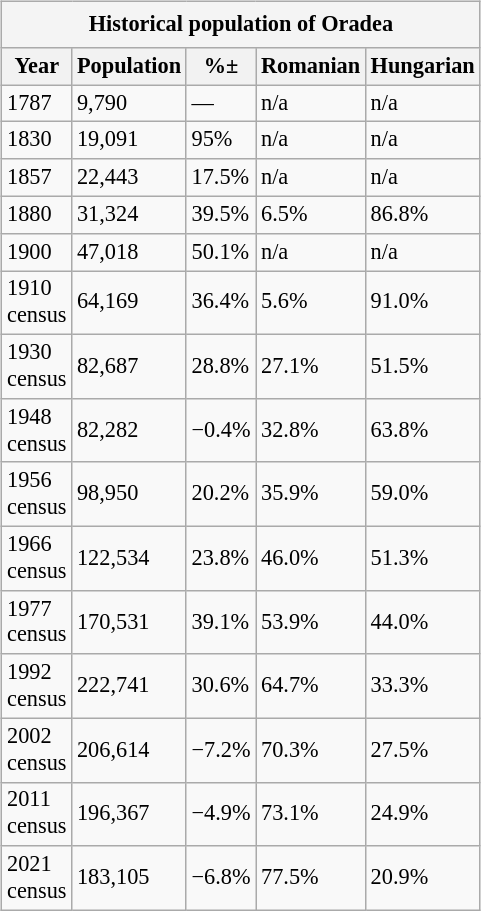<table class="wikitable" style="float:right; font-size:93%;width:200px;height:16px;border:0;text-align:left;line-height:120%;margin-left:10px; margin-bottom:10px;">
<tr>
<td height="24" style="text-align:center; background:#f4f4f4;" colspan="14"><strong>Historical population of Oradea</strong></td>
</tr>
<tr>
<th>Year</th>
<th>Population</th>
<th>%±</th>
<th>Romanian</th>
<th>Hungarian</th>
</tr>
<tr>
<td>1787</td>
<td>9,790</td>
<td>—</td>
<td>n/a</td>
<td>n/a</td>
</tr>
<tr>
<td>1830</td>
<td>19,091</td>
<td>95%</td>
<td>n/a</td>
<td>n/a</td>
</tr>
<tr>
<td>1857</td>
<td>22,443</td>
<td>17.5%</td>
<td>n/a</td>
<td>n/a</td>
</tr>
<tr>
<td>1880</td>
<td>31,324</td>
<td>39.5%</td>
<td>6.5%</td>
<td>86.8%</td>
</tr>
<tr>
<td>1900</td>
<td>47,018</td>
<td>50.1%</td>
<td>n/a</td>
<td>n/a</td>
</tr>
<tr>
<td>1910 census</td>
<td>64,169</td>
<td>36.4%</td>
<td>5.6%</td>
<td>91.0%</td>
</tr>
<tr>
<td>1930 census</td>
<td>82,687</td>
<td>28.8%</td>
<td>27.1%</td>
<td>51.5%</td>
</tr>
<tr>
<td>1948 census</td>
<td>82,282</td>
<td>−0.4%</td>
<td>32.8%</td>
<td>63.8%</td>
</tr>
<tr>
<td>1956 census</td>
<td>98,950</td>
<td>20.2%</td>
<td>35.9%</td>
<td>59.0%</td>
</tr>
<tr>
<td>1966 census</td>
<td>122,534</td>
<td>23.8%</td>
<td>46.0%</td>
<td>51.3%</td>
</tr>
<tr>
<td>1977 census</td>
<td>170,531</td>
<td>39.1%</td>
<td>53.9%</td>
<td>44.0%</td>
</tr>
<tr>
<td>1992 census</td>
<td>222,741</td>
<td>30.6%</td>
<td>64.7%</td>
<td>33.3%</td>
</tr>
<tr>
<td>2002 census</td>
<td>206,614</td>
<td>−7.2%</td>
<td>70.3%</td>
<td>27.5%</td>
</tr>
<tr>
<td>2011 census</td>
<td>196,367</td>
<td>−4.9%</td>
<td>73.1%</td>
<td>24.9%</td>
</tr>
<tr>
<td>2021 census</td>
<td>183,105</td>
<td>−6.8%</td>
<td>77.5%</td>
<td>20.9%</td>
</tr>
</table>
